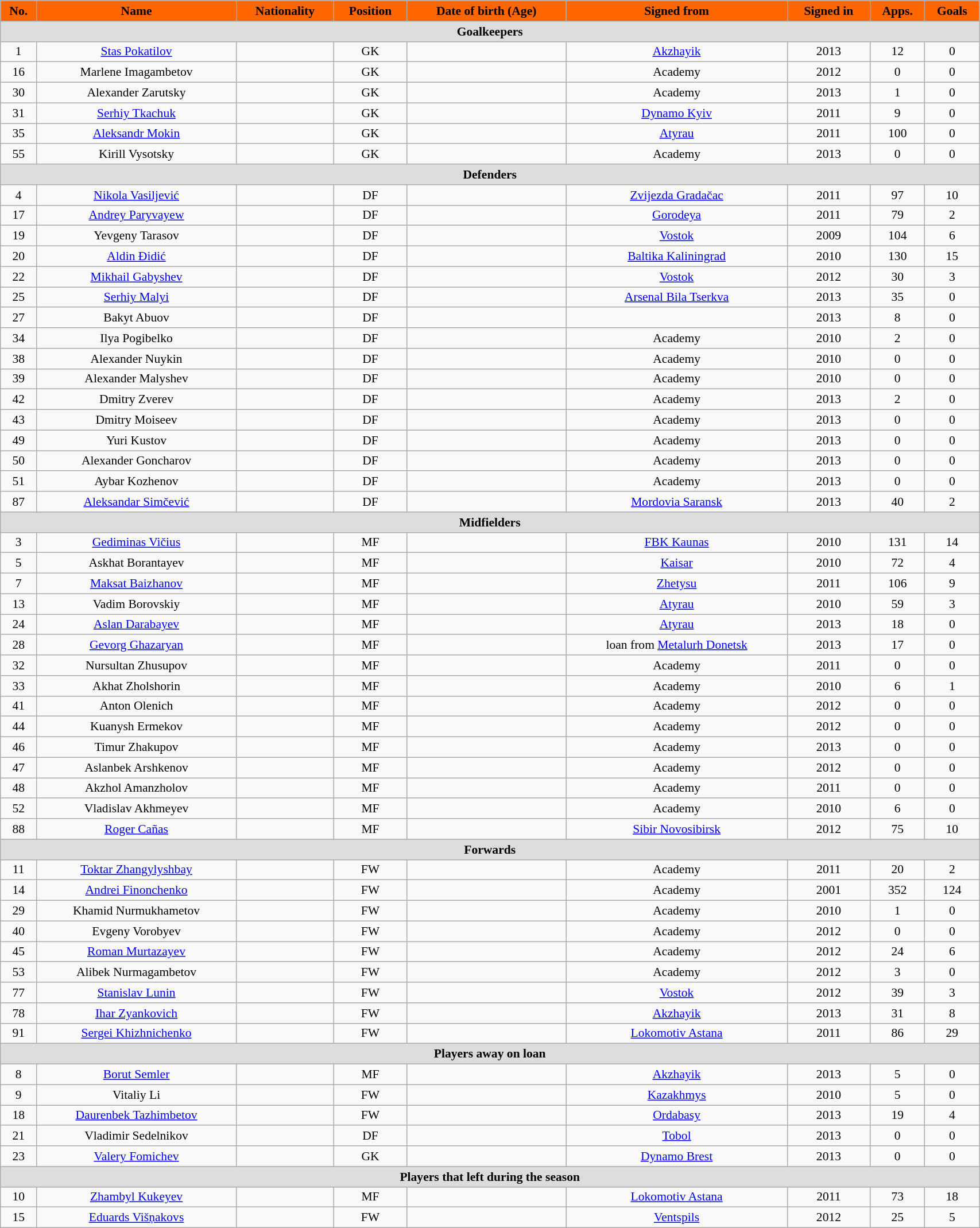<table class="wikitable"  style="text-align:center; font-size:90%; width:90%;">
<tr>
<th style="background:#FF6600; color:black; text-align:center;">No.</th>
<th style="background:#FF6600; color:black; text-align:center;">Name</th>
<th style="background:#FF6600; color:black; text-align:center;">Nationality</th>
<th style="background:#FF6600; color:black; text-align:center;">Position</th>
<th style="background:#FF6600; color:black; text-align:center;">Date of birth (Age)</th>
<th style="background:#FF6600; color:black; text-align:center;">Signed from</th>
<th style="background:#FF6600; color:black; text-align:center;">Signed in</th>
<th style="background:#FF6600; color:black; text-align:center;">Apps.</th>
<th style="background:#FF6600; color:black; text-align:center;">Goals</th>
</tr>
<tr>
<th colspan="11"  style="background:#dcdcdc; text-align:center;">Goalkeepers</th>
</tr>
<tr>
<td>1</td>
<td><a href='#'>Stas Pokatilov</a></td>
<td></td>
<td>GK</td>
<td></td>
<td><a href='#'>Akzhayik</a></td>
<td>2013</td>
<td>12</td>
<td>0</td>
</tr>
<tr>
<td>16</td>
<td>Marlene Imagambetov</td>
<td></td>
<td>GK</td>
<td></td>
<td>Academy</td>
<td>2012</td>
<td>0</td>
<td>0</td>
</tr>
<tr>
<td>30</td>
<td>Alexander Zarutsky</td>
<td></td>
<td>GK</td>
<td></td>
<td>Academy</td>
<td>2013</td>
<td>1</td>
<td>0</td>
</tr>
<tr>
<td>31</td>
<td><a href='#'>Serhiy Tkachuk</a></td>
<td></td>
<td>GK</td>
<td></td>
<td><a href='#'>Dynamo Kyiv</a></td>
<td>2011</td>
<td>9</td>
<td>0</td>
</tr>
<tr>
<td>35</td>
<td><a href='#'>Aleksandr Mokin</a></td>
<td></td>
<td>GK</td>
<td></td>
<td><a href='#'>Atyrau</a></td>
<td>2011</td>
<td>100</td>
<td>0</td>
</tr>
<tr>
<td>55</td>
<td>Kirill Vysotsky</td>
<td></td>
<td>GK</td>
<td></td>
<td>Academy</td>
<td>2013</td>
<td>0</td>
<td>0</td>
</tr>
<tr>
<th colspan="11"  style="background:#dcdcdc; text-align:center;">Defenders</th>
</tr>
<tr>
<td>4</td>
<td><a href='#'>Nikola Vasiljević</a></td>
<td></td>
<td>DF</td>
<td></td>
<td><a href='#'>Zvijezda Gradačac</a></td>
<td>2011</td>
<td>97</td>
<td>10</td>
</tr>
<tr>
<td>17</td>
<td><a href='#'>Andrey Paryvayew</a></td>
<td></td>
<td>DF</td>
<td></td>
<td><a href='#'>Gorodeya</a></td>
<td>2011</td>
<td>79</td>
<td>2</td>
</tr>
<tr>
<td>19</td>
<td>Yevgeny Tarasov</td>
<td></td>
<td>DF</td>
<td></td>
<td><a href='#'>Vostok</a></td>
<td>2009</td>
<td>104</td>
<td>6</td>
</tr>
<tr>
<td>20</td>
<td><a href='#'>Aldin Đidić</a></td>
<td></td>
<td>DF</td>
<td></td>
<td><a href='#'>Baltika Kaliningrad</a></td>
<td>2010</td>
<td>130</td>
<td>15</td>
</tr>
<tr>
<td>22</td>
<td><a href='#'>Mikhail Gabyshev</a></td>
<td></td>
<td>DF</td>
<td></td>
<td><a href='#'>Vostok</a></td>
<td>2012</td>
<td>30</td>
<td>3</td>
</tr>
<tr>
<td>25</td>
<td><a href='#'>Serhiy Malyi</a></td>
<td></td>
<td>DF</td>
<td></td>
<td><a href='#'>Arsenal Bila Tserkva</a></td>
<td>2013</td>
<td>35</td>
<td>0</td>
</tr>
<tr>
<td>27</td>
<td>Bakyt Abuov</td>
<td></td>
<td>DF</td>
<td></td>
<td></td>
<td>2013</td>
<td>8</td>
<td>0</td>
</tr>
<tr>
<td>34</td>
<td>Ilya Pogibelko</td>
<td></td>
<td>DF</td>
<td></td>
<td>Academy</td>
<td>2010</td>
<td>2</td>
<td>0</td>
</tr>
<tr>
<td>38</td>
<td>Alexander Nuykin</td>
<td></td>
<td>DF</td>
<td></td>
<td>Academy</td>
<td>2010</td>
<td>0</td>
<td>0</td>
</tr>
<tr>
<td>39</td>
<td>Alexander Malyshev</td>
<td></td>
<td>DF</td>
<td></td>
<td>Academy</td>
<td>2010</td>
<td>0</td>
<td>0</td>
</tr>
<tr>
<td>42</td>
<td>Dmitry Zverev</td>
<td></td>
<td>DF</td>
<td></td>
<td>Academy</td>
<td>2013</td>
<td>2</td>
<td>0</td>
</tr>
<tr>
<td>43</td>
<td>Dmitry Moiseev</td>
<td></td>
<td>DF</td>
<td></td>
<td>Academy</td>
<td>2013</td>
<td>0</td>
<td>0</td>
</tr>
<tr>
<td>49</td>
<td>Yuri Kustov</td>
<td></td>
<td>DF</td>
<td></td>
<td>Academy</td>
<td>2013</td>
<td>0</td>
<td>0</td>
</tr>
<tr>
<td>50</td>
<td>Alexander Goncharov</td>
<td></td>
<td>DF</td>
<td></td>
<td>Academy</td>
<td>2013</td>
<td>0</td>
<td>0</td>
</tr>
<tr>
<td>51</td>
<td>Aybar Kozhenov</td>
<td></td>
<td>DF</td>
<td></td>
<td>Academy</td>
<td>2013</td>
<td>0</td>
<td>0</td>
</tr>
<tr>
<td>87</td>
<td><a href='#'>Aleksandar Simčević</a></td>
<td></td>
<td>DF</td>
<td></td>
<td><a href='#'>Mordovia Saransk</a></td>
<td>2013</td>
<td>40</td>
<td>2</td>
</tr>
<tr>
<th colspan="11"  style="background:#dcdcdc; text-align:center;">Midfielders</th>
</tr>
<tr>
<td>3</td>
<td><a href='#'>Gediminas Vičius</a></td>
<td></td>
<td>MF</td>
<td></td>
<td><a href='#'>FBK Kaunas</a></td>
<td>2010</td>
<td>131</td>
<td>14</td>
</tr>
<tr>
<td>5</td>
<td>Askhat Borantayev</td>
<td></td>
<td>MF</td>
<td></td>
<td><a href='#'>Kaisar</a></td>
<td>2010</td>
<td>72</td>
<td>4</td>
</tr>
<tr>
<td>7</td>
<td><a href='#'>Maksat Baizhanov</a></td>
<td></td>
<td>MF</td>
<td></td>
<td><a href='#'>Zhetysu</a></td>
<td>2011</td>
<td>106</td>
<td>9</td>
</tr>
<tr>
<td>13</td>
<td>Vadim Borovskiy</td>
<td></td>
<td>MF</td>
<td></td>
<td><a href='#'>Atyrau</a></td>
<td>2010</td>
<td>59</td>
<td>3</td>
</tr>
<tr>
<td>24</td>
<td><a href='#'>Aslan Darabayev</a></td>
<td></td>
<td>MF</td>
<td></td>
<td><a href='#'>Atyrau</a></td>
<td>2013</td>
<td>18</td>
<td>0</td>
</tr>
<tr>
<td>28</td>
<td><a href='#'>Gevorg Ghazaryan</a></td>
<td></td>
<td>MF</td>
<td></td>
<td>loan from <a href='#'>Metalurh Donetsk</a></td>
<td>2013</td>
<td>17</td>
<td>0</td>
</tr>
<tr>
<td>32</td>
<td>Nursultan Zhusupov</td>
<td></td>
<td>MF</td>
<td></td>
<td>Academy</td>
<td>2011</td>
<td>0</td>
<td>0</td>
</tr>
<tr>
<td>33</td>
<td>Akhat Zholshorin</td>
<td></td>
<td>MF</td>
<td></td>
<td>Academy</td>
<td>2010</td>
<td>6</td>
<td>1</td>
</tr>
<tr>
<td>41</td>
<td>Anton Olenich</td>
<td></td>
<td>MF</td>
<td></td>
<td>Academy</td>
<td>2012</td>
<td>0</td>
<td>0</td>
</tr>
<tr>
<td>44</td>
<td>Kuanysh Ermekov</td>
<td></td>
<td>MF</td>
<td></td>
<td>Academy</td>
<td>2012</td>
<td>0</td>
<td>0</td>
</tr>
<tr>
<td>46</td>
<td>Timur Zhakupov</td>
<td></td>
<td>MF</td>
<td></td>
<td>Academy</td>
<td>2013</td>
<td>0</td>
<td>0</td>
</tr>
<tr>
<td>47</td>
<td>Aslanbek Arshkenov</td>
<td></td>
<td>MF</td>
<td></td>
<td>Academy</td>
<td>2012</td>
<td>0</td>
<td>0</td>
</tr>
<tr>
<td>48</td>
<td>Akzhol Amanzholov</td>
<td></td>
<td>MF</td>
<td></td>
<td>Academy</td>
<td>2011</td>
<td>0</td>
<td>0</td>
</tr>
<tr>
<td>52</td>
<td>Vladislav Akhmeyev</td>
<td></td>
<td>MF</td>
<td></td>
<td>Academy</td>
<td>2010</td>
<td>6</td>
<td>0</td>
</tr>
<tr>
<td>88</td>
<td><a href='#'>Roger Cañas</a></td>
<td></td>
<td>MF</td>
<td></td>
<td><a href='#'>Sibir Novosibirsk</a></td>
<td>2012</td>
<td>75</td>
<td>10</td>
</tr>
<tr>
<th colspan="11"  style="background:#dcdcdc; text-align:center;">Forwards</th>
</tr>
<tr>
<td>11</td>
<td><a href='#'>Toktar Zhangylyshbay</a></td>
<td></td>
<td>FW</td>
<td></td>
<td>Academy</td>
<td>2011</td>
<td>20</td>
<td>2</td>
</tr>
<tr>
<td>14</td>
<td><a href='#'>Andrei Finonchenko</a></td>
<td></td>
<td>FW</td>
<td></td>
<td>Academy</td>
<td>2001</td>
<td>352</td>
<td>124</td>
</tr>
<tr>
<td>29</td>
<td>Khamid Nurmukhametov</td>
<td></td>
<td>FW</td>
<td></td>
<td>Academy</td>
<td>2010</td>
<td>1</td>
<td>0</td>
</tr>
<tr>
<td>40</td>
<td>Evgeny Vorobyev</td>
<td></td>
<td>FW</td>
<td></td>
<td>Academy</td>
<td>2012</td>
<td>0</td>
<td>0</td>
</tr>
<tr>
<td>45</td>
<td><a href='#'>Roman Murtazayev</a></td>
<td></td>
<td>FW</td>
<td></td>
<td>Academy</td>
<td>2012</td>
<td>24</td>
<td>6</td>
</tr>
<tr>
<td>53</td>
<td>Alibek Nurmagambetov</td>
<td></td>
<td>FW</td>
<td></td>
<td>Academy</td>
<td>2012</td>
<td>3</td>
<td>0</td>
</tr>
<tr>
<td>77</td>
<td><a href='#'>Stanislav Lunin</a></td>
<td></td>
<td>FW</td>
<td></td>
<td><a href='#'>Vostok</a></td>
<td>2012</td>
<td>39</td>
<td>3</td>
</tr>
<tr>
<td>78</td>
<td><a href='#'>Ihar Zyankovich</a></td>
<td></td>
<td>FW</td>
<td></td>
<td><a href='#'>Akzhayik</a></td>
<td>2013</td>
<td>31</td>
<td>8</td>
</tr>
<tr>
<td>91</td>
<td><a href='#'>Sergei Khizhnichenko</a></td>
<td></td>
<td>FW</td>
<td></td>
<td><a href='#'>Lokomotiv Astana</a></td>
<td>2011</td>
<td>86</td>
<td>29</td>
</tr>
<tr>
<th colspan="11"  style="background:#dcdcdc; text-align:center;">Players away on loan</th>
</tr>
<tr>
<td>8</td>
<td><a href='#'>Borut Semler</a></td>
<td></td>
<td>MF</td>
<td></td>
<td><a href='#'>Akzhayik</a></td>
<td>2013</td>
<td>5</td>
<td>0</td>
</tr>
<tr>
<td>9</td>
<td>Vitaliy Li</td>
<td></td>
<td>FW</td>
<td></td>
<td><a href='#'>Kazakhmys</a></td>
<td>2010</td>
<td>5</td>
<td>0</td>
</tr>
<tr>
<td>18</td>
<td><a href='#'>Daurenbek Tazhimbetov</a></td>
<td></td>
<td>FW</td>
<td></td>
<td><a href='#'>Ordabasy</a></td>
<td>2013</td>
<td>19</td>
<td>4</td>
</tr>
<tr>
<td>21</td>
<td>Vladimir Sedelnikov</td>
<td></td>
<td>DF</td>
<td></td>
<td><a href='#'>Tobol</a></td>
<td>2013</td>
<td>0</td>
<td>0</td>
</tr>
<tr>
<td>23</td>
<td><a href='#'>Valery Fomichev</a></td>
<td></td>
<td>GK</td>
<td></td>
<td><a href='#'>Dynamo Brest</a></td>
<td>2013</td>
<td>0</td>
<td>0</td>
</tr>
<tr>
<th colspan="11"  style="background:#dcdcdc; text-align:center;">Players that left during the season</th>
</tr>
<tr>
<td>10</td>
<td><a href='#'>Zhambyl Kukeyev</a></td>
<td></td>
<td>MF</td>
<td></td>
<td><a href='#'>Lokomotiv Astana</a></td>
<td>2011</td>
<td>73</td>
<td>18</td>
</tr>
<tr>
<td>15</td>
<td><a href='#'>Eduards Višņakovs</a></td>
<td></td>
<td>FW</td>
<td></td>
<td><a href='#'>Ventspils</a></td>
<td>2012</td>
<td>25</td>
<td>5</td>
</tr>
</table>
